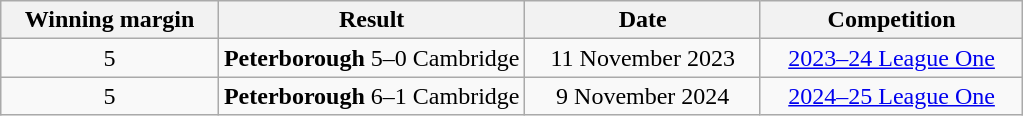<table class="wikitable sortable" style="text-align:center;">
<tr>
<th>Winning margin</th>
<th style="width:30%;">Result</th>
<th>Date</th>
<th>Competition</th>
</tr>
<tr>
<td>5</td>
<td><strong>Peterborough</strong> 5–0 Cambridge</td>
<td>11 November 2023</td>
<td><a href='#'>2023–24 League One</a></td>
</tr>
<tr>
<td>5</td>
<td><strong>Peterborough</strong> 6–1 Cambridge</td>
<td>9 November 2024</td>
<td><a href='#'>2024–25 League One</a></td>
</tr>
</table>
